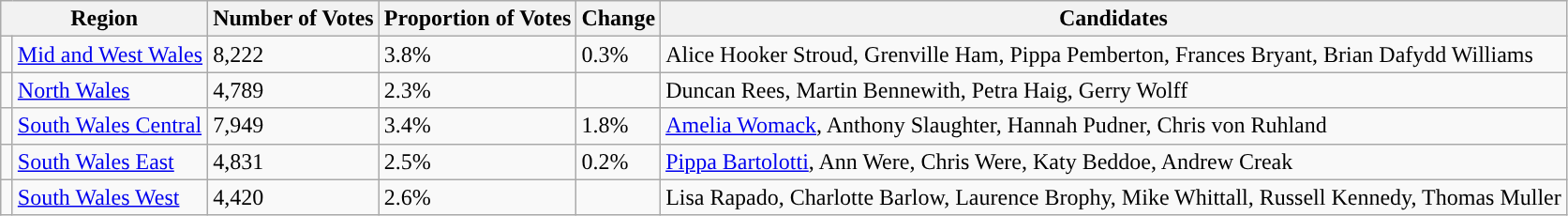<table class="wikitable">
<tr>
<th colspan="2">Region</th>
<th>Number of Votes</th>
<th>Proportion of Votes</th>
<th>Change</th>
<th>Candidates</th>
</tr>
<tr>
<td width="1" style="color:inherit;background:"></td>
<td><a href='#'>Mid and West Wales</a></td>
<td>8,222</td>
<td>3.8%</td>
<td>0.3%</td>
<td>Alice Hooker Stroud, Grenville Ham, Pippa Pemberton, Frances Bryant, Brian Dafydd Williams</td>
</tr>
<tr>
<td style="color:inherit;background:"></td>
<td><a href='#'>North Wales</a></td>
<td>4,789</td>
<td>2.3%</td>
<td></td>
<td>Duncan Rees, Martin Bennewith, Petra Haig, Gerry Wolff</td>
</tr>
<tr>
<td style="color:inherit;background:"></td>
<td><a href='#'>South Wales Central</a></td>
<td>7,949</td>
<td>3.4%</td>
<td>1.8%</td>
<td><a href='#'>Amelia Womack</a>, Anthony Slaughter, Hannah Pudner, Chris von Ruhland</td>
</tr>
<tr>
<td style="color:inherit;background:"></td>
<td><a href='#'>South Wales East</a></td>
<td>4,831</td>
<td>2.5%</td>
<td>0.2%</td>
<td><a href='#'>Pippa Bartolotti</a>, Ann Were, Chris Were, Katy Beddoe, Andrew Creak</td>
</tr>
<tr>
<td style="color:inherit;background:"></td>
<td><a href='#'>South Wales West</a></td>
<td>4,420</td>
<td>2.6%</td>
<td></td>
<td>Lisa Rapado, Charlotte Barlow, Laurence Brophy, Mike Whittall, Russell Kennedy, Thomas Muller</td>
</tr>
</table>
